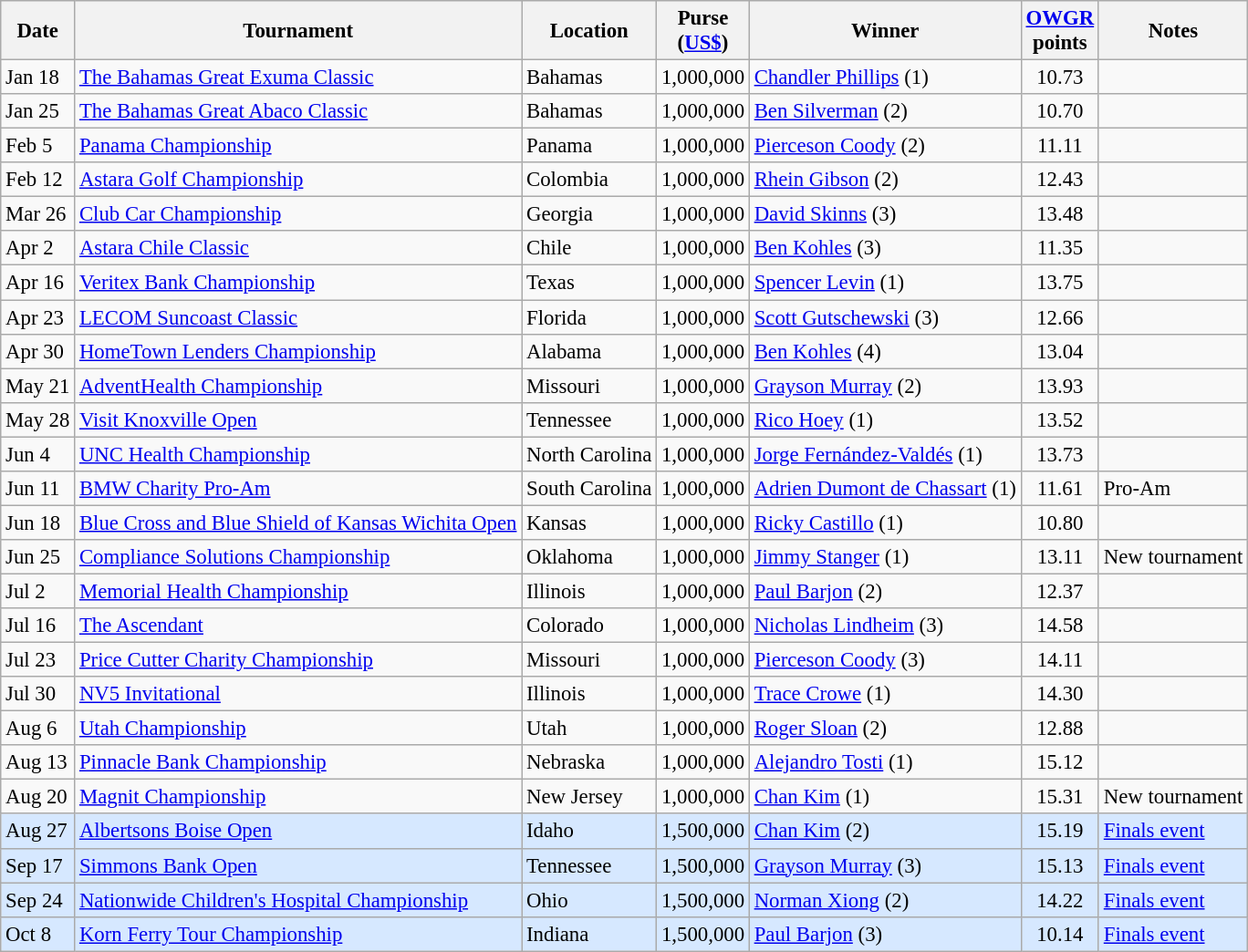<table class="wikitable" style="font-size:95%">
<tr>
<th>Date</th>
<th>Tournament</th>
<th>Location</th>
<th>Purse<br>(<a href='#'>US$</a>)</th>
<th>Winner</th>
<th><a href='#'>OWGR</a><br>points</th>
<th>Notes</th>
</tr>
<tr>
<td>Jan 18</td>
<td><a href='#'>The Bahamas Great Exuma Classic</a></td>
<td>Bahamas</td>
<td align=right>1,000,000</td>
<td> <a href='#'>Chandler Phillips</a> (1)</td>
<td align=center>10.73</td>
<td></td>
</tr>
<tr>
<td>Jan 25</td>
<td><a href='#'>The Bahamas Great Abaco Classic</a></td>
<td>Bahamas</td>
<td align=right>1,000,000</td>
<td> <a href='#'>Ben Silverman</a> (2)</td>
<td align=center>10.70</td>
<td></td>
</tr>
<tr>
<td>Feb 5</td>
<td><a href='#'>Panama Championship</a></td>
<td>Panama</td>
<td align=right>1,000,000</td>
<td> <a href='#'>Pierceson Coody</a> (2)</td>
<td align=center>11.11</td>
<td></td>
</tr>
<tr>
<td>Feb 12</td>
<td><a href='#'>Astara Golf Championship</a></td>
<td>Colombia</td>
<td align=right>1,000,000</td>
<td> <a href='#'>Rhein Gibson</a> (2)</td>
<td align=center>12.43</td>
<td></td>
</tr>
<tr>
<td>Mar 26</td>
<td><a href='#'>Club Car Championship</a></td>
<td>Georgia</td>
<td align=right>1,000,000</td>
<td> <a href='#'>David Skinns</a> (3)</td>
<td align=center>13.48</td>
<td></td>
</tr>
<tr>
<td>Apr 2</td>
<td><a href='#'>Astara Chile Classic</a></td>
<td>Chile</td>
<td align=right>1,000,000</td>
<td> <a href='#'>Ben Kohles</a> (3)</td>
<td align=center>11.35</td>
<td></td>
</tr>
<tr>
<td>Apr 16</td>
<td><a href='#'>Veritex Bank Championship</a></td>
<td>Texas</td>
<td align=right>1,000,000</td>
<td> <a href='#'>Spencer Levin</a> (1)</td>
<td align=center>13.75</td>
<td></td>
</tr>
<tr>
<td>Apr 23</td>
<td><a href='#'>LECOM Suncoast Classic</a></td>
<td>Florida</td>
<td align=right>1,000,000</td>
<td> <a href='#'>Scott Gutschewski</a> (3)</td>
<td align=center>12.66</td>
<td></td>
</tr>
<tr>
<td>Apr 30</td>
<td><a href='#'>HomeTown Lenders Championship</a></td>
<td>Alabama</td>
<td align=right>1,000,000</td>
<td> <a href='#'>Ben Kohles</a> (4)</td>
<td align=center>13.04</td>
<td></td>
</tr>
<tr>
<td>May 21</td>
<td><a href='#'>AdventHealth Championship</a></td>
<td>Missouri</td>
<td align=right>1,000,000</td>
<td> <a href='#'>Grayson Murray</a> (2)</td>
<td align=center>13.93</td>
<td></td>
</tr>
<tr>
<td>May 28</td>
<td><a href='#'>Visit Knoxville Open</a></td>
<td>Tennessee</td>
<td align=right>1,000,000</td>
<td> <a href='#'>Rico Hoey</a> (1)</td>
<td align=center>13.52</td>
<td></td>
</tr>
<tr>
<td>Jun 4</td>
<td><a href='#'>UNC Health Championship</a></td>
<td>North Carolina</td>
<td align=right>1,000,000</td>
<td> <a href='#'>Jorge Fernández-Valdés</a> (1)</td>
<td align=center>13.73</td>
<td></td>
</tr>
<tr>
<td>Jun 11</td>
<td><a href='#'>BMW Charity Pro-Am</a></td>
<td>South Carolina</td>
<td align=right>1,000,000</td>
<td> <a href='#'>Adrien Dumont de Chassart</a> (1)</td>
<td align=center>11.61</td>
<td>Pro-Am</td>
</tr>
<tr>
<td>Jun 18</td>
<td><a href='#'>Blue Cross and Blue Shield of Kansas Wichita Open</a></td>
<td>Kansas</td>
<td align=right>1,000,000</td>
<td> <a href='#'>Ricky Castillo</a> (1)</td>
<td align=center>10.80</td>
<td></td>
</tr>
<tr>
<td>Jun 25</td>
<td><a href='#'>Compliance Solutions Championship</a></td>
<td>Oklahoma</td>
<td align=right>1,000,000</td>
<td> <a href='#'>Jimmy Stanger</a> (1)</td>
<td align=center>13.11</td>
<td>New tournament</td>
</tr>
<tr>
<td>Jul 2</td>
<td><a href='#'>Memorial Health Championship</a></td>
<td>Illinois</td>
<td align=right>1,000,000</td>
<td> <a href='#'>Paul Barjon</a> (2)</td>
<td align=center>12.37</td>
<td></td>
</tr>
<tr>
<td>Jul 16</td>
<td><a href='#'>The Ascendant</a></td>
<td>Colorado</td>
<td align=right>1,000,000</td>
<td> <a href='#'>Nicholas Lindheim</a> (3)</td>
<td align=center>14.58</td>
<td></td>
</tr>
<tr>
<td>Jul 23</td>
<td><a href='#'>Price Cutter Charity Championship</a></td>
<td>Missouri</td>
<td align=right>1,000,000</td>
<td> <a href='#'>Pierceson Coody</a> (3)</td>
<td align=center>14.11</td>
<td></td>
</tr>
<tr>
<td>Jul 30</td>
<td><a href='#'>NV5 Invitational</a></td>
<td>Illinois</td>
<td align=right>1,000,000</td>
<td> <a href='#'>Trace Crowe</a> (1)</td>
<td align=center>14.30</td>
<td></td>
</tr>
<tr>
<td>Aug 6</td>
<td><a href='#'>Utah Championship</a></td>
<td>Utah</td>
<td align=right>1,000,000</td>
<td> <a href='#'>Roger Sloan</a> (2)</td>
<td align=center>12.88</td>
<td></td>
</tr>
<tr>
<td>Aug 13</td>
<td><a href='#'>Pinnacle Bank Championship</a></td>
<td>Nebraska</td>
<td align=right>1,000,000</td>
<td> <a href='#'>Alejandro Tosti</a> (1)</td>
<td align=center>15.12</td>
<td></td>
</tr>
<tr>
<td>Aug 20</td>
<td><a href='#'>Magnit Championship</a></td>
<td>New Jersey</td>
<td align=right>1,000,000</td>
<td> <a href='#'>Chan Kim</a> (1)</td>
<td align=center>15.31</td>
<td>New tournament</td>
</tr>
<tr style="background:#D6E8FF;">
<td>Aug 27</td>
<td><a href='#'>Albertsons Boise Open</a></td>
<td>Idaho</td>
<td align=right>1,500,000</td>
<td> <a href='#'>Chan Kim</a> (2)</td>
<td align=center>15.19</td>
<td><a href='#'>Finals event</a></td>
</tr>
<tr style="background:#D6E8FF;">
<td>Sep 17</td>
<td><a href='#'>Simmons Bank Open</a></td>
<td>Tennessee</td>
<td align=right>1,500,000</td>
<td> <a href='#'>Grayson Murray</a> (3)</td>
<td align=center>15.13</td>
<td><a href='#'>Finals event</a></td>
</tr>
<tr style="background:#D6E8FF;">
<td>Sep 24</td>
<td><a href='#'>Nationwide Children's Hospital Championship</a></td>
<td>Ohio</td>
<td align=right>1,500,000</td>
<td> <a href='#'>Norman Xiong</a> (2)</td>
<td align=center>14.22</td>
<td><a href='#'>Finals event</a></td>
</tr>
<tr style="background:#D6E8FF;">
<td>Oct 8</td>
<td><a href='#'>Korn Ferry Tour Championship</a></td>
<td>Indiana</td>
<td align=right>1,500,000</td>
<td> <a href='#'>Paul Barjon</a> (3)</td>
<td align=center>10.14</td>
<td><a href='#'>Finals event</a></td>
</tr>
</table>
